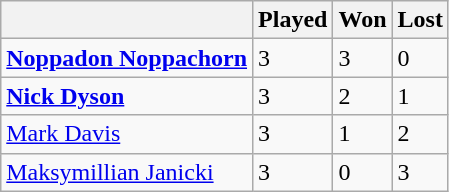<table class="wikitable">
<tr>
<th></th>
<th>Played</th>
<th>Won</th>
<th>Lost</th>
</tr>
<tr>
<td> <strong><a href='#'>Noppadon Noppachorn</a></strong></td>
<td>3</td>
<td>3</td>
<td>0</td>
</tr>
<tr>
<td> <strong><a href='#'>Nick Dyson</a></strong></td>
<td>3</td>
<td>2</td>
<td>1</td>
</tr>
<tr>
<td> <a href='#'>Mark Davis</a></td>
<td>3</td>
<td>1</td>
<td>2</td>
</tr>
<tr>
<td> <a href='#'>Maksymillian Janicki</a></td>
<td>3</td>
<td>0</td>
<td>3</td>
</tr>
</table>
